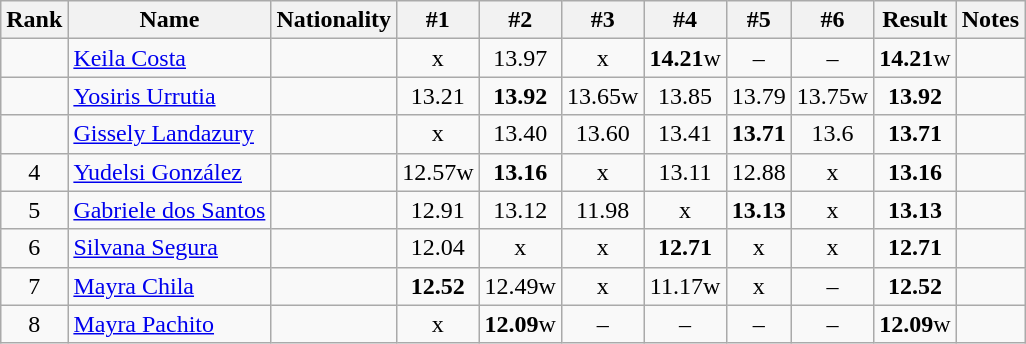<table class="wikitable sortable" style="text-align:center">
<tr>
<th>Rank</th>
<th>Name</th>
<th>Nationality</th>
<th>#1</th>
<th>#2</th>
<th>#3</th>
<th>#4</th>
<th>#5</th>
<th>#6</th>
<th>Result</th>
<th>Notes</th>
</tr>
<tr>
<td></td>
<td align=left><a href='#'>Keila Costa</a></td>
<td align=left></td>
<td>x</td>
<td>13.97</td>
<td>x</td>
<td><strong>14.21</strong>w</td>
<td>–</td>
<td>–</td>
<td><strong>14.21</strong>w</td>
<td></td>
</tr>
<tr>
<td></td>
<td align=left><a href='#'>Yosiris Urrutia</a></td>
<td align=left></td>
<td>13.21</td>
<td><strong>13.92</strong></td>
<td>13.65w</td>
<td>13.85</td>
<td>13.79</td>
<td>13.75w</td>
<td><strong>13.92</strong></td>
<td></td>
</tr>
<tr>
<td></td>
<td align=left><a href='#'>Gissely Landazury</a></td>
<td align=left></td>
<td>x</td>
<td>13.40</td>
<td>13.60</td>
<td>13.41</td>
<td><strong>13.71</strong></td>
<td>13.6</td>
<td><strong>13.71</strong></td>
<td></td>
</tr>
<tr>
<td>4</td>
<td align=left><a href='#'>Yudelsi González</a></td>
<td align=left></td>
<td>12.57w</td>
<td><strong>13.16</strong></td>
<td>x</td>
<td>13.11</td>
<td>12.88</td>
<td>x</td>
<td><strong>13.16</strong></td>
<td></td>
</tr>
<tr>
<td>5</td>
<td align=left><a href='#'>Gabriele dos Santos</a></td>
<td align=left></td>
<td>12.91</td>
<td>13.12</td>
<td>11.98</td>
<td>x</td>
<td><strong>13.13</strong></td>
<td>x</td>
<td><strong>13.13</strong></td>
<td></td>
</tr>
<tr>
<td>6</td>
<td align=left><a href='#'>Silvana Segura</a></td>
<td align=left></td>
<td>12.04</td>
<td>x</td>
<td>x</td>
<td><strong>12.71</strong></td>
<td>x</td>
<td>x</td>
<td><strong>12.71</strong></td>
<td></td>
</tr>
<tr>
<td>7</td>
<td align=left><a href='#'>Mayra Chila</a></td>
<td align=left></td>
<td><strong>12.52</strong></td>
<td>12.49w</td>
<td>x</td>
<td>11.17w</td>
<td>x</td>
<td>–</td>
<td><strong>12.52</strong></td>
<td></td>
</tr>
<tr>
<td>8</td>
<td align=left><a href='#'>Mayra Pachito</a></td>
<td align=left></td>
<td>x</td>
<td><strong>12.09</strong>w</td>
<td>–</td>
<td>–</td>
<td>–</td>
<td>–</td>
<td><strong>12.09</strong>w</td>
<td></td>
</tr>
</table>
